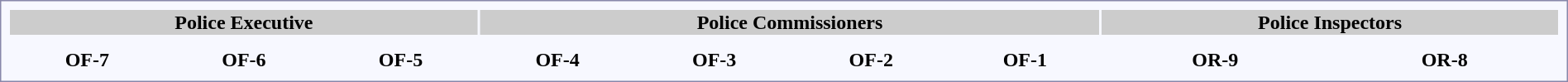<table style="border:1px solid #8888aa; background-color:#f7f8ff; padding:5px; font-size:100%; margin: 0px 12px 12px 0px;width:100%">
<tr bgcolor="#CCCCCC">
<th colspan=3>Police Executive</th>
<th colspan=5>Police Commissioners</th>
<th colspan=6>Police Inspectors</th>
</tr>
<tr align=center>
<td></td>
<td></td>
<td></td>
<td></td>
<td></td>
<td></td>
<td></td>
<td></td>
<td></td>
<td></td>
<td></td>
<td></td>
<td></td>
<td></td>
</tr>
<tr align=center>
<td></td>
<td></td>
<td></td>
<td></td>
<td></td>
<td></td>
<td></td>
<td></td>
<td></td>
<td></td>
<td></td>
<td></td>
<td></td>
<td></td>
</tr>
<tr align=center>
<td><strong>OF-7</strong></td>
<td><strong>OF-6</strong></td>
<td><strong>OF-5</strong></td>
<td><strong>OF-4</strong></td>
<td><strong>OF-3</strong></td>
<td><strong>OF-2</strong></td>
<td colspan=2><strong>OF-1</strong></td>
<td colspan=3><strong>OR-9</strong></td>
<td colspan=3><strong>OR-8</strong></td>
</tr>
</table>
